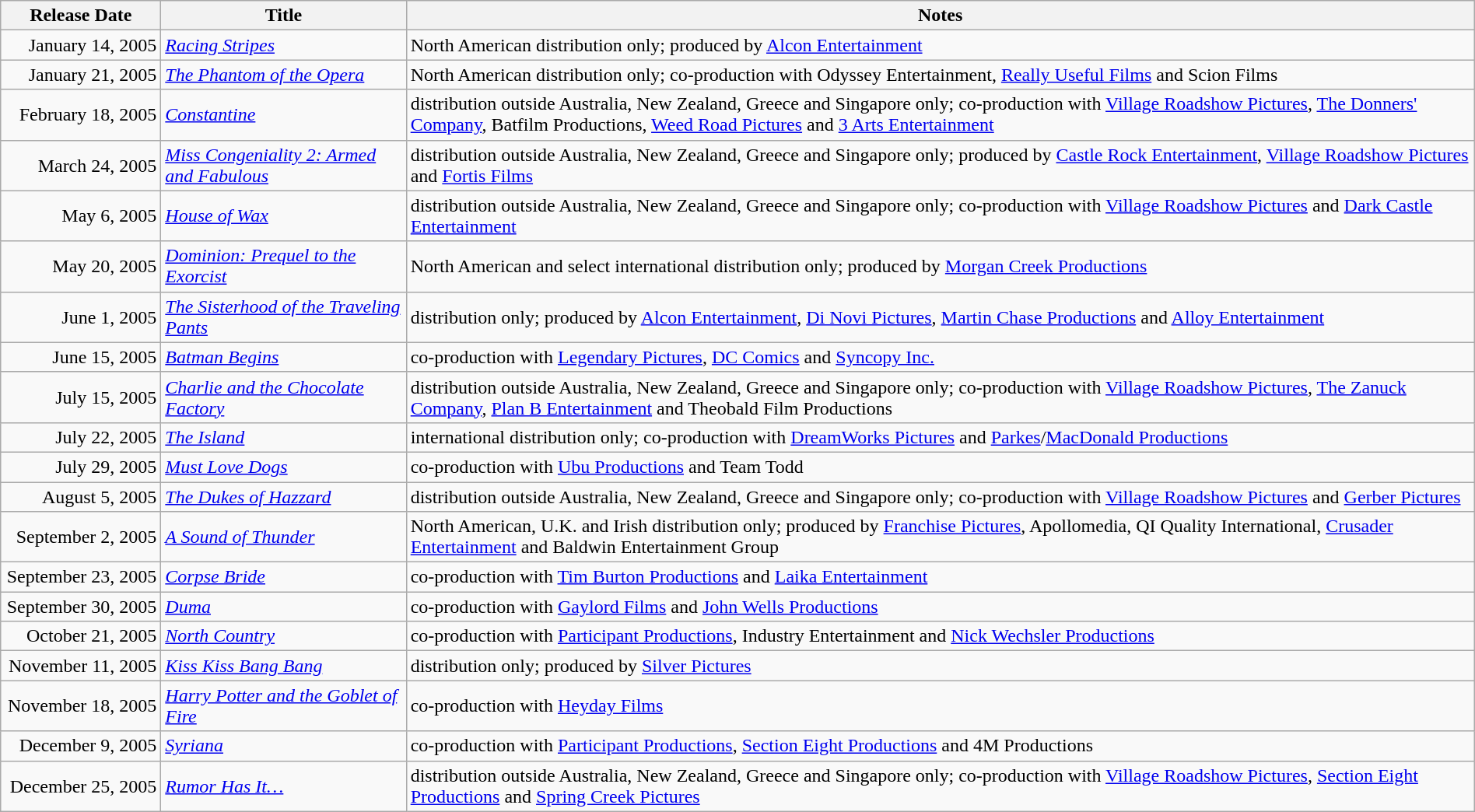<table class="wikitable sortable" style="width:100%;">
<tr>
<th scope="col" style=width:130px;">Release Date</th>
<th>Title</th>
<th>Notes</th>
</tr>
<tr>
<td style="text-align:right;">January 14, 2005</td>
<td><em><a href='#'>Racing Stripes</a></em></td>
<td>North American distribution only; produced by <a href='#'>Alcon Entertainment</a></td>
</tr>
<tr>
<td style="text-align:right;">January 21, 2005</td>
<td><em><a href='#'>The Phantom of the Opera</a></em></td>
<td>North American distribution only; co-production with Odyssey Entertainment, <a href='#'>Really Useful Films</a> and Scion Films</td>
</tr>
<tr>
<td style="text-align:right;">February 18, 2005</td>
<td><em><a href='#'>Constantine</a></em></td>
<td>distribution outside Australia, New Zealand, Greece and Singapore only; co-production with <a href='#'>Village Roadshow Pictures</a>, <a href='#'>The Donners' Company</a>, Batfilm Productions, <a href='#'>Weed Road Pictures</a> and <a href='#'>3 Arts Entertainment</a></td>
</tr>
<tr>
<td style="text-align:right;">March 24, 2005</td>
<td><em><a href='#'>Miss Congeniality 2: Armed and Fabulous</a></em></td>
<td>distribution outside Australia, New Zealand, Greece and Singapore only; produced by <a href='#'>Castle Rock Entertainment</a>, <a href='#'>Village Roadshow Pictures</a> and <a href='#'>Fortis Films</a></td>
</tr>
<tr>
<td style="text-align:right;">May 6, 2005</td>
<td><em><a href='#'>House of Wax</a></em></td>
<td>distribution outside Australia, New Zealand, Greece and Singapore only; co-production with <a href='#'>Village Roadshow Pictures</a> and <a href='#'>Dark Castle Entertainment</a></td>
</tr>
<tr>
<td style="text-align:right;">May 20, 2005</td>
<td><em><a href='#'>Dominion: Prequel to the Exorcist</a></em></td>
<td>North American and select international distribution only; produced by <a href='#'>Morgan Creek Productions</a></td>
</tr>
<tr>
<td style="text-align:right;">June 1, 2005</td>
<td><em><a href='#'>The Sisterhood of the Traveling Pants</a></em></td>
<td>distribution only; produced by <a href='#'>Alcon Entertainment</a>, <a href='#'>Di Novi Pictures</a>, <a href='#'>Martin Chase Productions</a> and <a href='#'>Alloy Entertainment</a></td>
</tr>
<tr>
<td style="text-align:right;">June 15, 2005</td>
<td><em><a href='#'>Batman Begins</a></em></td>
<td>co-production with <a href='#'>Legendary Pictures</a>, <a href='#'>DC Comics</a> and <a href='#'>Syncopy Inc.</a></td>
</tr>
<tr>
<td style="text-align:right;">July 15, 2005</td>
<td><em><a href='#'>Charlie and the Chocolate Factory</a></em></td>
<td>distribution outside Australia, New Zealand, Greece and Singapore only; co-production with <a href='#'>Village Roadshow Pictures</a>, <a href='#'>The Zanuck Company</a>, <a href='#'>Plan B Entertainment</a> and Theobald Film Productions</td>
</tr>
<tr>
<td style="text-align:right;">July 22, 2005</td>
<td><em><a href='#'>The Island</a></em></td>
<td>international distribution only; co-production with <a href='#'>DreamWorks Pictures</a> and <a href='#'>Parkes</a>/<a href='#'>MacDonald Productions</a></td>
</tr>
<tr>
<td style="text-align:right;">July 29, 2005</td>
<td><em><a href='#'>Must Love Dogs</a></em></td>
<td>co-production with <a href='#'>Ubu Productions</a> and Team Todd</td>
</tr>
<tr>
<td style="text-align:right;">August 5, 2005</td>
<td><em><a href='#'>The Dukes of Hazzard</a></em></td>
<td>distribution outside Australia, New Zealand, Greece and Singapore only; co-production with <a href='#'>Village Roadshow Pictures</a> and <a href='#'>Gerber Pictures</a></td>
</tr>
<tr>
<td style="text-align:right;">September 2, 2005</td>
<td><em><a href='#'>A Sound of Thunder</a></em></td>
<td>North American, U.K. and Irish distribution only; produced by <a href='#'>Franchise Pictures</a>, Apollomedia, QI Quality International, <a href='#'>Crusader Entertainment</a> and Baldwin Entertainment Group</td>
</tr>
<tr>
<td style="text-align:right;">September 23, 2005</td>
<td><em><a href='#'>Corpse Bride</a></em></td>
<td>co-production with <a href='#'>Tim Burton Productions</a> and <a href='#'>Laika Entertainment</a></td>
</tr>
<tr>
<td style="text-align:right;">September 30, 2005</td>
<td><em><a href='#'>Duma</a></em></td>
<td>co-production with <a href='#'>Gaylord Films</a> and <a href='#'>John Wells Productions</a></td>
</tr>
<tr>
<td style="text-align:right;">October 21, 2005</td>
<td><em><a href='#'>North Country</a></em></td>
<td>co-production with <a href='#'>Participant Productions</a>, Industry Entertainment and <a href='#'>Nick Wechsler Productions</a></td>
</tr>
<tr>
<td style="text-align:right;">November 11, 2005</td>
<td><em><a href='#'>Kiss Kiss Bang Bang</a></em></td>
<td>distribution only; produced by <a href='#'>Silver Pictures</a></td>
</tr>
<tr>
<td style="text-align:right;">November 18, 2005</td>
<td><em><a href='#'>Harry Potter and the Goblet of Fire</a></em></td>
<td>co-production with <a href='#'>Heyday Films</a></td>
</tr>
<tr>
<td style="text-align:right;">December 9, 2005</td>
<td><em><a href='#'>Syriana</a></em></td>
<td>co-production with <a href='#'>Participant Productions</a>, <a href='#'>Section Eight Productions</a> and 4M Productions</td>
</tr>
<tr>
<td style="text-align:right;">December 25, 2005</td>
<td><em><a href='#'>Rumor Has It…</a></em></td>
<td>distribution outside Australia, New Zealand, Greece and Singapore only; co-production with <a href='#'>Village Roadshow Pictures</a>, <a href='#'>Section Eight Productions</a> and <a href='#'>Spring Creek Pictures</a></td>
</tr>
</table>
